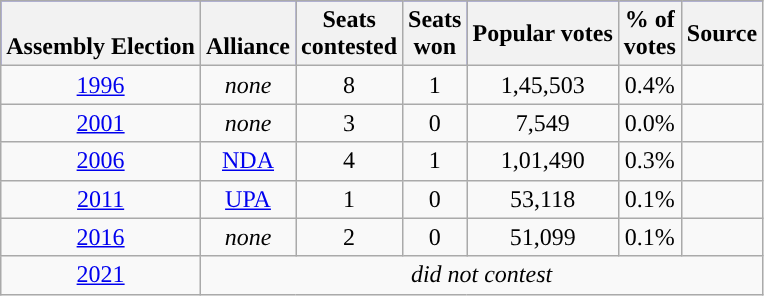<table class="wikitable sortable" style="text-align:center;">
<tr style="background:#00f;">
<th style="background-color:"><br>Assembly Election</th>
<th ! style="background-color:"><br> Alliance</th>
<th style="background-color:">Seats<br>contested</th>
<th style="background-color:">Seats<br>won</th>
<th style="background-color:">Popular votes</th>
<th style="background-color:">% of<br> votes</th>
<th style="background-color:">Source</th>
</tr>
<tr>
<td><a href='#'>1996</a></td>
<td><em>none</em></td>
<td>8</td>
<td>1</td>
<td>1,45,503</td>
<td>0.4%</td>
<td></td>
</tr>
<tr>
<td><a href='#'>2001</a></td>
<td><em>none</em></td>
<td>3</td>
<td>0</td>
<td>7,549</td>
<td>0.0%</td>
<td></td>
</tr>
<tr>
<td><a href='#'>2006</a></td>
<td><a href='#'>NDA</a></td>
<td>4</td>
<td>1</td>
<td>1,01,490</td>
<td>0.3%</td>
<td></td>
</tr>
<tr>
<td><a href='#'>2011</a></td>
<td><a href='#'>UPA</a></td>
<td>1</td>
<td>0</td>
<td>53,118</td>
<td>0.1%</td>
<td></td>
</tr>
<tr>
<td><a href='#'>2016</a></td>
<td><em>none</em></td>
<td>2</td>
<td>0</td>
<td>51,099</td>
<td>0.1%</td>
<td></td>
</tr>
<tr>
<td><a href='#'>2021</a></td>
<td colspan="6"><em>did not contest</em></td>
</tr>
</table>
